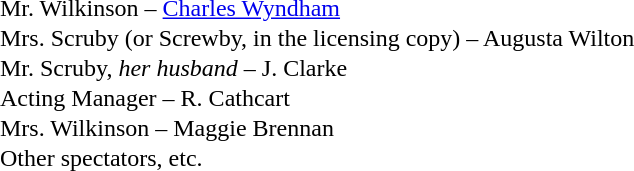<table style="text-align: left; margin-left: 0em;" border=0 cellpadding=0>
<tr>
<td>Mr. Wilkinson – <a href='#'>Charles Wyndham</a></td>
</tr>
<tr>
<td>Mrs. Scruby (or Screwby, in the licensing copy) – Augusta Wilton</td>
</tr>
<tr>
<td>Mr. Scruby, <em>her husband</em> – J. Clarke</td>
</tr>
<tr>
<td>Acting Manager – R. Cathcart</td>
</tr>
<tr>
<td>Mrs. Wilkinson – Maggie Brennan</td>
</tr>
<tr>
<td>Other spectators, etc.</td>
</tr>
</table>
